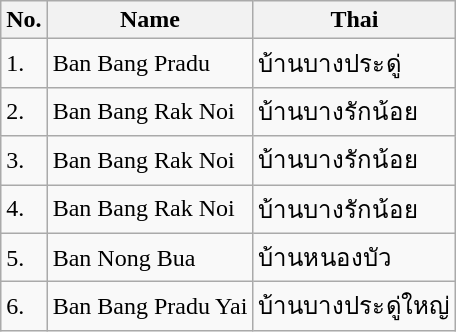<table class="wikitable sortable">
<tr>
<th>No.</th>
<th>Name</th>
<th>Thai</th>
</tr>
<tr>
<td>1.</td>
<td>Ban Bang Pradu</td>
<td>บ้านบางประดู่</td>
</tr>
<tr>
<td>2.</td>
<td>Ban Bang Rak Noi</td>
<td>บ้านบางรักน้อย</td>
</tr>
<tr>
<td>3.</td>
<td>Ban Bang Rak Noi</td>
<td>บ้านบางรักน้อย</td>
</tr>
<tr>
<td>4.</td>
<td>Ban Bang Rak Noi</td>
<td>บ้านบางรักน้อย</td>
</tr>
<tr>
<td>5.</td>
<td>Ban Nong Bua</td>
<td>บ้านหนองบัว</td>
</tr>
<tr>
<td>6.</td>
<td>Ban Bang Pradu Yai</td>
<td>บ้านบางประดู่ใหญ่</td>
</tr>
</table>
